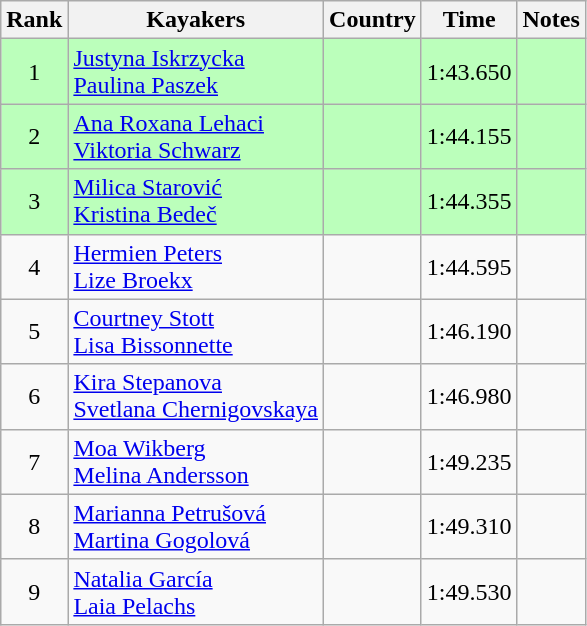<table class="wikitable" style="text-align:center">
<tr>
<th>Rank</th>
<th>Kayakers</th>
<th>Country</th>
<th>Time</th>
<th>Notes</th>
</tr>
<tr bgcolor=bbffbb>
<td>1</td>
<td align="left"><a href='#'>Justyna Iskrzycka</a><br><a href='#'>Paulina Paszek</a></td>
<td align="left"></td>
<td>1:43.650</td>
<td></td>
</tr>
<tr bgcolor=bbffbb>
<td>2</td>
<td align="left"><a href='#'>Ana Roxana Lehaci</a><br><a href='#'>Viktoria Schwarz</a></td>
<td align="left"></td>
<td>1:44.155</td>
<td></td>
</tr>
<tr bgcolor=bbffbb>
<td>3</td>
<td align="left"><a href='#'>Milica Starović</a><br><a href='#'>Kristina Bedeč</a></td>
<td align="left"></td>
<td>1:44.355</td>
<td></td>
</tr>
<tr>
<td>4</td>
<td align="left"><a href='#'>Hermien Peters</a><br><a href='#'>Lize Broekx</a></td>
<td align="left"></td>
<td>1:44.595</td>
<td></td>
</tr>
<tr>
<td>5</td>
<td align="left"><a href='#'>Courtney Stott</a><br><a href='#'>Lisa Bissonnette</a></td>
<td align="left"></td>
<td>1:46.190</td>
<td></td>
</tr>
<tr>
<td>6</td>
<td align="left"><a href='#'>Kira Stepanova</a><br><a href='#'>Svetlana Chernigovskaya</a></td>
<td align="left"></td>
<td>1:46.980</td>
<td></td>
</tr>
<tr>
<td>7</td>
<td align="left"><a href='#'>Moa Wikberg</a><br><a href='#'>Melina Andersson</a></td>
<td align="left"></td>
<td>1:49.235</td>
<td></td>
</tr>
<tr>
<td>8</td>
<td align="left"><a href='#'>Marianna Petrušová</a><br><a href='#'>Martina Gogolová</a></td>
<td align="left"></td>
<td>1:49.310</td>
<td></td>
</tr>
<tr>
<td>9</td>
<td align="left"><a href='#'>Natalia García</a><br><a href='#'>Laia Pelachs</a></td>
<td align="left"></td>
<td>1:49.530</td>
<td></td>
</tr>
</table>
